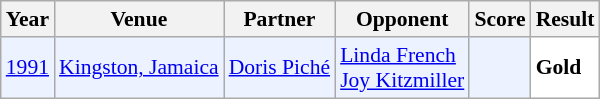<table class="sortable wikitable" style="font-size: 90%;">
<tr>
<th>Year</th>
<th>Venue</th>
<th>Partner</th>
<th>Opponent</th>
<th>Score</th>
<th>Result</th>
</tr>
<tr style="background:#ECF2FF">
<td align="center"><a href='#'>1991</a></td>
<td align="left"><a href='#'>Kingston, Jamaica</a></td>
<td align="left"> <a href='#'>Doris Piché</a></td>
<td align="left"> <a href='#'>Linda French</a> <br>  <a href='#'>Joy Kitzmiller</a></td>
<td align="left"></td>
<td style="text-align:left; background:white"> <strong>Gold</strong></td>
</tr>
</table>
